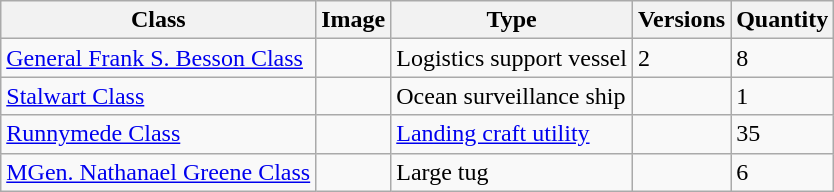<table class="wikitable">
<tr>
<th>Class</th>
<th>Image</th>
<th>Type</th>
<th>Versions</th>
<th>Quantity</th>
</tr>
<tr>
<td><a href='#'>General Frank S. Besson Class</a></td>
<td></td>
<td>Logistics support vessel</td>
<td>2</td>
<td>8</td>
</tr>
<tr>
<td><a href='#'>Stalwart Class</a></td>
<td></td>
<td>Ocean surveillance ship</td>
<td></td>
<td>1</td>
</tr>
<tr>
<td><a href='#'>Runnymede Class</a></td>
<td></td>
<td><a href='#'>Landing craft utility</a></td>
<td></td>
<td>35</td>
</tr>
<tr>
<td><a href='#'>MGen. Nathanael Greene Class</a></td>
<td></td>
<td>Large tug</td>
<td></td>
<td>6</td>
</tr>
</table>
